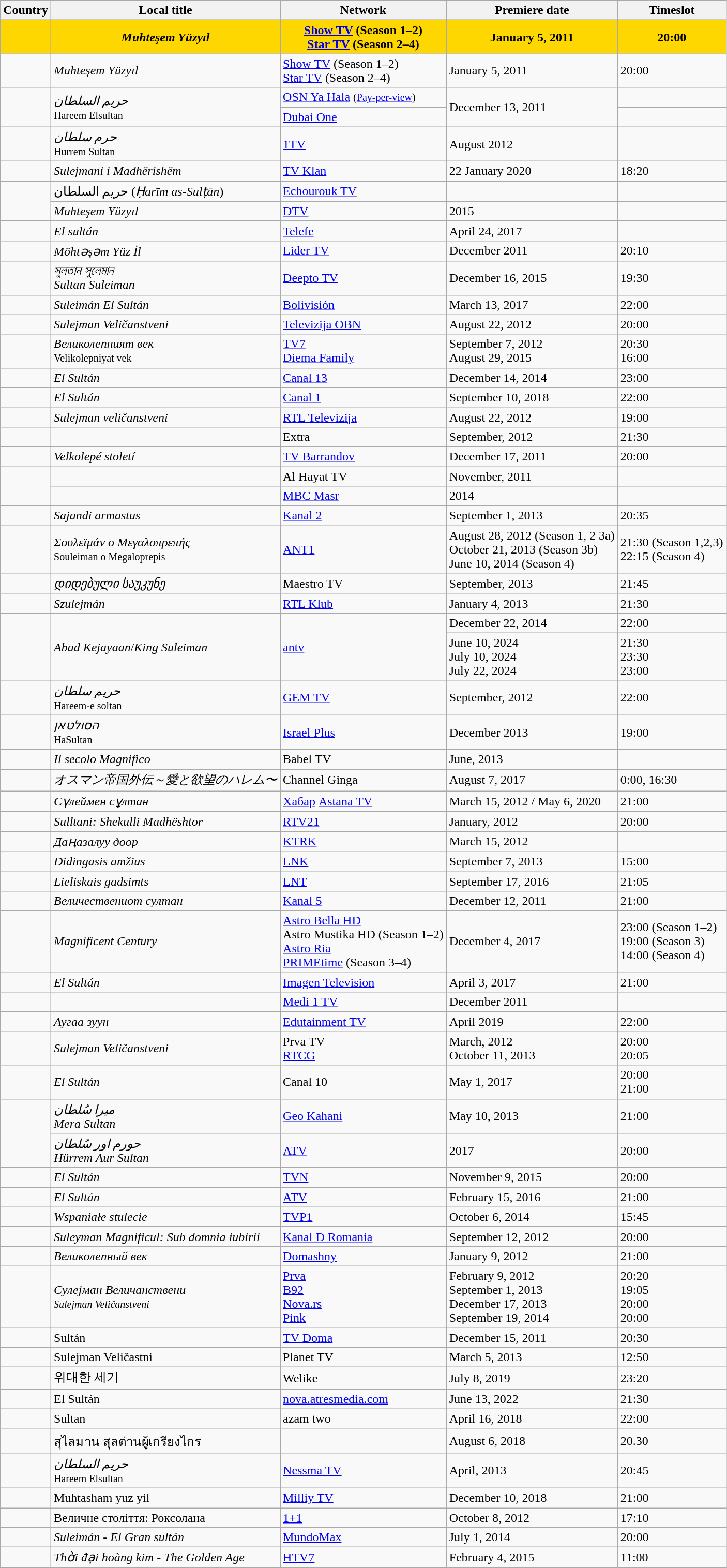<table class="wikitable">
<tr>
<th>Country</th>
<th>Local title</th>
<th>Network</th>
<th>Premiere date</th>
<th>Timeslot</th>
</tr>
<tr>
<th scope="col" style="background-color:gold;"></th>
<th scope="col" style="background-color:gold;"><em>Muhteşem Yüzyıl</em></th>
<th scope="col" style="background-color:gold;"><a href='#'>Show TV</a> (Season 1–2)<br><a href='#'>Star TV</a> (Season 2–4)</th>
<th scope="col" style="background-color:gold;">January 5, 2011</th>
<th scope="col" style="background-color:gold;">20:00</th>
</tr>
<tr>
<td></td>
<td><em>Muhteşem Yüzyıl</em></td>
<td><a href='#'>Show TV</a> (Season 1–2)<br><a href='#'>Star TV</a> (Season 2–4)</td>
<td>January 5, 2011</td>
<td>20:00</td>
</tr>
<tr>
<td rowspan=2></td>
<td rowspan=2><em>حريم السلطان</em><br><small>Hareem Elsultan</small></td>
<td><a href='#'>OSN Ya Hala</a> <small>(<a href='#'>Pay-per-view</a>)</small></td>
<td rowspan=2>December 13, 2011</td>
<td></td>
</tr>
<tr>
<td><a href='#'>Dubai One</a></td>
<td></td>
</tr>
<tr>
<td></td>
<td><em>حرم سلطان</em><br><small>Hurrem Sultan</small></td>
<td><a href='#'>1TV</a></td>
<td>August 2012</td>
<td></td>
</tr>
<tr>
<td></td>
<td><em>Sulejmani i Madhërishëm</em></td>
<td><a href='#'>TV Klan</a></td>
<td>22 January 2020</td>
<td>18:20</td>
</tr>
<tr>
<td rowspan="2"></td>
<td>حريم السلطان (<em>Ḥarīm as-Sulṭān</em>)</td>
<td><a href='#'>Echourouk TV</a></td>
<td></td>
<td></td>
</tr>
<tr>
<td><em>Muhteşem Yüzyıl</em></td>
<td><a href='#'>DTV</a></td>
<td>2015</td>
<td></td>
</tr>
<tr>
<td></td>
<td><em>El sultán</em></td>
<td><a href='#'>Telefe</a></td>
<td>April 24, 2017</td>
<td></td>
</tr>
<tr>
<td></td>
<td><em>Möhtəşəm Yüz İl</em></td>
<td><a href='#'>Lider TV</a></td>
<td>December 2011</td>
<td>20:10</td>
</tr>
<tr>
<td></td>
<td><em>সুলতান সুলেমান<br>Sultan Suleiman</em></td>
<td><a href='#'>Deepto TV</a></td>
<td>December 16, 2015</td>
<td>19:30</td>
</tr>
<tr>
<td></td>
<td><em>Suleimán El Sultán</em></td>
<td><a href='#'>Bolivisión</a></td>
<td>March 13, 2017</td>
<td>22:00</td>
</tr>
<tr>
<td></td>
<td><em>Sulejman Veličanstveni</em></td>
<td><a href='#'>Televizija OBN</a></td>
<td>August 22, 2012</td>
<td>20:00</td>
</tr>
<tr>
<td></td>
<td><em>Великолепният век</em><br><small>Velikolepniyat vek</small></td>
<td><a href='#'>TV7</a><br><a href='#'>Diema Family</a></td>
<td>September 7, 2012<br>August 29, 2015</td>
<td>20:30<br>16:00</td>
</tr>
<tr>
<td></td>
<td><em>El Sultán</em></td>
<td><a href='#'>Canal 13</a></td>
<td>December 14, 2014</td>
<td>23:00</td>
</tr>
<tr>
<td></td>
<td><em>El Sultán</em></td>
<td><a href='#'>Canal 1</a></td>
<td>September 10, 2018</td>
<td>22:00</td>
</tr>
<tr>
<td></td>
<td><em>Sulejman veličanstveni</em></td>
<td><a href='#'>RTL Televizija</a></td>
<td>August 22, 2012</td>
<td>19:00</td>
</tr>
<tr>
<td></td>
<td></td>
<td>Extra</td>
<td>September, 2012</td>
<td>21:30</td>
</tr>
<tr>
<td></td>
<td><em>Velkolepé století</em></td>
<td><a href='#'>TV Barrandov</a></td>
<td>December 17, 2011</td>
<td>20:00</td>
</tr>
<tr>
<td rowspan=2></td>
<td></td>
<td>Al Hayat TV</td>
<td>November, 2011</td>
<td></td>
</tr>
<tr>
<td></td>
<td><a href='#'>MBC Masr</a></td>
<td>2014</td>
<td></td>
</tr>
<tr>
<td></td>
<td><em>Sajandi armastus</em></td>
<td><a href='#'>Kanal 2</a></td>
<td>September 1, 2013</td>
<td>20:35</td>
</tr>
<tr>
<td></td>
<td><em>Σουλεϊμάν ο Μεγαλοπρεπής</em><br><small>Souleiman o Megaloprepis</small></td>
<td><a href='#'>ANT1</a></td>
<td>August 28, 2012 (Season 1, 2 3a)<br>October 21, 2013 (Season 3b)<br> June 10, 2014 (Season 4)</td>
<td>21:30 (Season 1,2,3)<br>22:15 (Season 4)</td>
</tr>
<tr>
<td></td>
<td><em>დიდებული საუკუნე</em></td>
<td>Maestro TV</td>
<td>September, 2013</td>
<td>21:45</td>
</tr>
<tr>
<td></td>
<td><em>Szulejmán</em></td>
<td><a href='#'>RTL Klub</a></td>
<td>January 4, 2013</td>
<td>21:30</td>
</tr>
<tr>
<td rowspan="2"></td>
<td rowspan="2"><em>Abad Kejayaan</em>/<em>King Suleiman</em></td>
<td rowspan="2"><a href='#'>antv</a></td>
<td>December 22, 2014</td>
<td>22:00</td>
</tr>
<tr>
<td>June 10, 2024<br>July 10, 2024<br>July 22, 2024</td>
<td>21:30<br>23:30<br>23:00</td>
</tr>
<tr>
<td></td>
<td><em>حريم سلطان</em><br><small>Hareem-e soltan</small></td>
<td><a href='#'>GEM TV</a></td>
<td>September, 2012</td>
<td>22:00</td>
</tr>
<tr>
<td></td>
<td><em>הסולטאן</em><br><small>HaSultan</small></td>
<td><a href='#'>Israel Plus</a></td>
<td>December 2013</td>
<td>19:00</td>
</tr>
<tr>
<td></td>
<td><em>Il secolo Magnifico</em></td>
<td>Babel TV</td>
<td>June, 2013</td>
<td></td>
</tr>
<tr>
<td></td>
<td><em>オスマン帝国外伝～愛と欲望のハレム〜</em></td>
<td>Channel Ginga</td>
<td>August 7, 2017</td>
<td>0:00, 16:30</td>
</tr>
<tr>
<td></td>
<td><em>Сүлеймен сұлтан</em></td>
<td><a href='#'>Хабар</a> <a href='#'>Astana TV</a></td>
<td>March 15, 2012 / May 6, 2020</td>
<td>21:00</td>
</tr>
<tr>
<td></td>
<td><em>Sulltani: Shekulli Madhështor</em></td>
<td><a href='#'>RTV21</a></td>
<td>January, 2012</td>
<td>20:00</td>
</tr>
<tr>
<td></td>
<td><em>Даңазалуу доор</em></td>
<td><a href='#'>KTRK</a></td>
<td>March 15, 2012</td>
<td></td>
</tr>
<tr>
<td></td>
<td><em>Didingasis amžius</em></td>
<td><a href='#'>LNK</a></td>
<td>September 7, 2013</td>
<td>15:00</td>
</tr>
<tr>
<td></td>
<td><em>Lieliskais gadsimts</em></td>
<td><a href='#'>LNT</a></td>
<td>September 17, 2016</td>
<td>21:05</td>
</tr>
<tr>
<td></td>
<td><em>Величествениот султан</em></td>
<td><a href='#'>Kanal 5</a></td>
<td>December 12, 2011</td>
<td>21:00</td>
</tr>
<tr>
<td></td>
<td><em>Magnificent Century</em></td>
<td><a href='#'>Astro Bella HD</a><br>Astro Mustika HD (Season 1–2)<br><a href='#'>Astro Ria</a><br><a href='#'>PRIMEtime</a> (Season 3–4)</td>
<td>December 4, 2017</td>
<td>23:00 (Season 1–2)<br>19:00 (Season 3)<br>14:00 (Season 4)</td>
</tr>
<tr>
<td></td>
<td><em>El Sultán</em></td>
<td><a href='#'>Imagen Television</a></td>
<td>April 3, 2017</td>
<td>21:00</td>
</tr>
<tr>
<td></td>
<td></td>
<td><a href='#'>Medi 1 TV</a></td>
<td>December 2011</td>
<td></td>
</tr>
<tr>
<td></td>
<td><em>Аугаа зуун</em></td>
<td><a href='#'>Edutainment TV</a></td>
<td>April 2019</td>
<td>22:00</td>
</tr>
<tr>
<td></td>
<td><em>Sulejman Veličanstveni</em></td>
<td>Prva TV<br><a href='#'>RTCG</a></td>
<td>March, 2012<br>October 11, 2013</td>
<td>20:00 <br> 20:05</td>
</tr>
<tr>
<td></td>
<td><em>El Sultán</em></td>
<td>Canal 10</td>
<td>May 1, 2017</td>
<td>20:00 <br> 21:00</td>
</tr>
<tr>
<td rowspan="2"></td>
<td><em>میرا سُلطان<br>Mera Sultan</em></td>
<td><a href='#'>Geo Kahani</a></td>
<td>May 10, 2013</td>
<td>21:00</td>
</tr>
<tr>
<td><em>حورم اور سُلطان<br>Hürrem Aur Sultan</em></td>
<td><a href='#'>ATV</a></td>
<td>2017</td>
<td>20:00</td>
</tr>
<tr>
<td></td>
<td><em>El Sultán</em></td>
<td><a href='#'>TVN</a></td>
<td>November 9, 2015</td>
<td>20:00</td>
</tr>
<tr>
<td></td>
<td><em>El Sultán</em></td>
<td><a href='#'>ATV</a></td>
<td>February 15, 2016</td>
<td>21:00</td>
</tr>
<tr>
<td></td>
<td><em>Wspaniałe stulecie</em></td>
<td><a href='#'>TVP1</a></td>
<td>October 6, 2014</td>
<td>15:45</td>
</tr>
<tr>
<td></td>
<td><em>Suleyman Magnificul: Sub domnia iubirii</em></td>
<td><a href='#'>Kanal D Romania</a></td>
<td>September 12, 2012</td>
<td>20:00</td>
</tr>
<tr>
<td></td>
<td><em>Великолепный век</em></td>
<td><a href='#'>Domashny</a></td>
<td>January 9, 2012</td>
<td>21:00</td>
</tr>
<tr>
<td></td>
<td><em>Сулејман Величанствени</em><br><small><em>Sulejman Veličanstveni</em></small></td>
<td><a href='#'>Prva</a><br><a href='#'>B92</a><br><a href='#'>Nova.rs</a><br><a href='#'>Pink</a></td>
<td>February 9, 2012<br>September 1, 2013<br>December 17, 2013<br>September 19, 2014</td>
<td>20:20<br>19:05<br>20:00<br>20:00</td>
</tr>
<tr>
<td></td>
<td>Sultán</td>
<td><a href='#'>TV Doma</a></td>
<td>December 15, 2011</td>
<td>20:30</td>
</tr>
<tr>
<td></td>
<td>Sulejman Veličastni</td>
<td>Planet TV</td>
<td>March 5, 2013</td>
<td>12:50</td>
</tr>
<tr>
<td></td>
<td>위대한 세기</td>
<td>Welike</td>
<td>July 8, 2019</td>
<td>23:20</td>
</tr>
<tr>
<td></td>
<td>El Sultán</td>
<td><a href='#'>nova.atresmedia.com</a></td>
<td>June 13, 2022</td>
<td>21:30</td>
</tr>
<tr>
<td></td>
<td>Sultan</td>
<td Azam TV>azam two</td>
<td>April 16, 2018</td>
<td>22:00</td>
</tr>
<tr>
<td></td>
<td>สุไลมาน สุลต่านผู้เกรียงไกร</td>
<td></td>
<td>August 6, 2018</td>
<td>20.30</td>
</tr>
<tr>
<td></td>
<td><em>حريم السلطان</em><br><small>Hareem Elsultan</small></td>
<td><a href='#'>Nessma TV</a></td>
<td>April, 2013</td>
<td>20:45</td>
</tr>
<tr>
<td></td>
<td>Muhtasham yuz yil</td>
<td><a href='#'>Milliy TV</a></td>
<td>December 10, 2018</td>
<td>21:00</td>
</tr>
<tr>
<td></td>
<td>Величне століття: Роксолана</td>
<td><a href='#'>1+1</a></td>
<td>October 8, 2012</td>
<td>17:10</td>
</tr>
<tr>
<td></td>
<td><em>Suleimán - El Gran sultán</em></td>
<td><a href='#'>MundoMax</a></td>
<td>July 1, 2014</td>
<td>20:00</td>
</tr>
<tr>
<td></td>
<td><em>Thời đại hoàng kim - The Golden Age</em></td>
<td><a href='#'>HTV7</a></td>
<td>February 4, 2015</td>
<td>11:00</td>
</tr>
</table>
